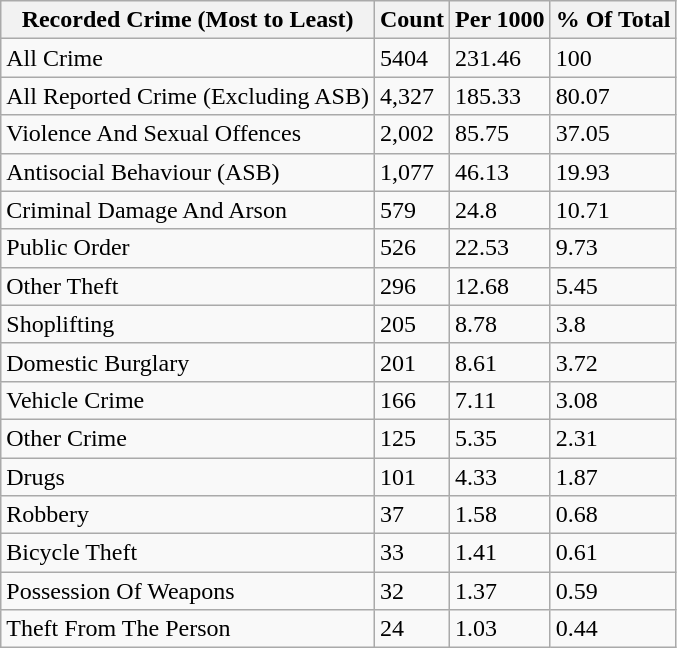<table class="wikitable">
<tr>
<th>Recorded Crime (Most to Least)</th>
<th>Count</th>
<th>Per 1000</th>
<th>% Of Total</th>
</tr>
<tr>
<td>All Crime</td>
<td>5404</td>
<td>231.46</td>
<td>100</td>
</tr>
<tr>
<td>All Reported Crime (Excluding ASB)</td>
<td>4,327</td>
<td>185.33</td>
<td>80.07</td>
</tr>
<tr>
<td>Violence And Sexual Offences</td>
<td>2,002</td>
<td>85.75</td>
<td>37.05</td>
</tr>
<tr>
<td>Antisocial Behaviour (ASB)</td>
<td>1,077</td>
<td>46.13</td>
<td>19.93</td>
</tr>
<tr>
<td>Criminal Damage And Arson</td>
<td>579</td>
<td>24.8</td>
<td>10.71</td>
</tr>
<tr>
<td>Public Order</td>
<td>526</td>
<td>22.53</td>
<td>9.73</td>
</tr>
<tr>
<td>Other Theft</td>
<td>296</td>
<td>12.68</td>
<td>5.45</td>
</tr>
<tr>
<td>Shoplifting</td>
<td>205</td>
<td>8.78</td>
<td>3.8</td>
</tr>
<tr>
<td>Domestic Burglary</td>
<td>201</td>
<td>8.61</td>
<td>3.72</td>
</tr>
<tr>
<td>Vehicle Crime</td>
<td>166</td>
<td>7.11</td>
<td>3.08</td>
</tr>
<tr>
<td>Other Crime</td>
<td>125</td>
<td>5.35</td>
<td>2.31</td>
</tr>
<tr>
<td>Drugs</td>
<td>101</td>
<td>4.33</td>
<td>1.87</td>
</tr>
<tr>
<td>Robbery</td>
<td>37</td>
<td>1.58</td>
<td>0.68</td>
</tr>
<tr>
<td>Bicycle Theft</td>
<td>33</td>
<td>1.41</td>
<td>0.61</td>
</tr>
<tr>
<td>Possession Of Weapons</td>
<td>32</td>
<td>1.37</td>
<td>0.59</td>
</tr>
<tr>
<td>Theft From The Person</td>
<td>24</td>
<td>1.03</td>
<td>0.44</td>
</tr>
</table>
